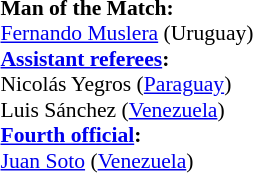<table width=50% style="font-size: 90%">
<tr>
<td><br><strong>Man of the Match:</strong>
<br><a href='#'>Fernando Muslera</a> (Uruguay)<br><strong><a href='#'>Assistant referees</a>:</strong>
<br>Nicolás Yegros (<a href='#'>Paraguay</a>)
<br>Luis Sánchez (<a href='#'>Venezuela</a>)
<br><strong><a href='#'>Fourth official</a>:</strong>
<br><a href='#'>Juan Soto</a> (<a href='#'>Venezuela</a>)</td>
</tr>
</table>
